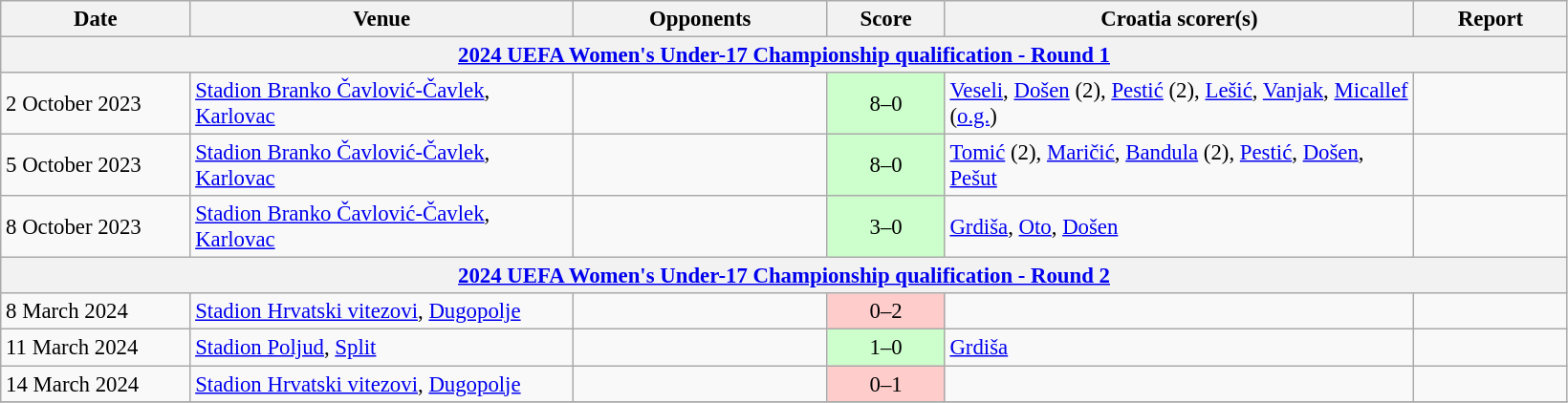<table class="wikitable" style="font-size:95%;">
<tr>
<th width=125>Date</th>
<th width=260>Venue</th>
<th width=170>Opponents</th>
<th width= 75>Score</th>
<th width=320>Croatia scorer(s)</th>
<th width=100>Report</th>
</tr>
<tr>
<th colspan=7><a href='#'>2024 UEFA Women's Under-17 Championship qualification - Round 1</a></th>
</tr>
<tr>
<td>2 October 2023</td>
<td><a href='#'>Stadion Branko Čavlović-Čavlek</a>, <a href='#'>Karlovac</a></td>
<td></td>
<td align=center bgcolor=#CCFFCC>8–0</td>
<td><a href='#'>Veseli</a>, <a href='#'>Došen</a> (2), <a href='#'>Pestić</a> (2), <a href='#'>Lešić</a>, <a href='#'>Vanjak</a>, <a href='#'>Micallef</a> (<a href='#'>o.g.</a>)</td>
<td></td>
</tr>
<tr>
<td>5 October 2023</td>
<td><a href='#'>Stadion Branko Čavlović-Čavlek</a>, <a href='#'>Karlovac</a></td>
<td></td>
<td align=center bgcolor=#CCFFCC>8–0</td>
<td><a href='#'>Tomić</a> (2), <a href='#'>Maričić</a>, <a href='#'>Bandula</a> (2), <a href='#'>Pestić</a>, <a href='#'>Došen</a>, <a href='#'>Pešut</a></td>
<td></td>
</tr>
<tr>
<td>8 October 2023</td>
<td><a href='#'>Stadion Branko Čavlović-Čavlek</a>, <a href='#'>Karlovac</a></td>
<td></td>
<td align=center bgcolor=#CCFFCC>3–0</td>
<td><a href='#'>Grdiša</a>, <a href='#'>Oto</a>, <a href='#'>Došen</a></td>
<td></td>
</tr>
<tr>
<th colspan=7><a href='#'>2024 UEFA Women's Under-17 Championship qualification - Round 2</a></th>
</tr>
<tr>
<td>8 March 2024</td>
<td><a href='#'>Stadion Hrvatski vitezovi</a>, <a href='#'>Dugopolje</a></td>
<td></td>
<td align="center" bgcolor="#FFCCCC">0–2</td>
<td></td>
<td></td>
</tr>
<tr>
<td>11 March 2024</td>
<td><a href='#'>Stadion Poljud</a>, <a href='#'>Split</a></td>
<td></td>
<td align=center bgcolor=#CCFFCC>1–0</td>
<td><a href='#'>Grdiša</a></td>
<td></td>
</tr>
<tr>
<td>14 March 2024</td>
<td><a href='#'>Stadion Hrvatski vitezovi</a>, <a href='#'>Dugopolje</a></td>
<td></td>
<td align="center" bgcolor="#FFCCCC">0–1</td>
<td></td>
<td></td>
</tr>
<tr>
</tr>
</table>
